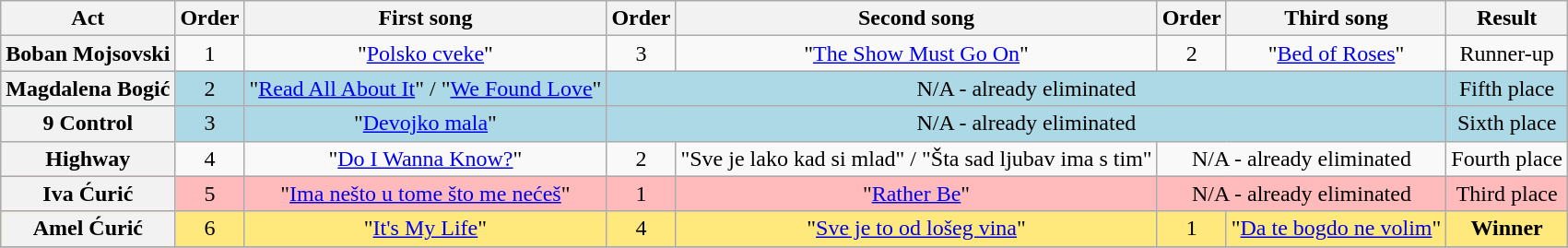<table class="wikitable plainrowheaders" style="text-align:center;">
<tr>
<th scope="col">Act</th>
<th scope=col>Order</th>
<th scope=col>First song</th>
<th scope=col>Order</th>
<th scope=col>Second song</th>
<th scope=col>Order</th>
<th scope=col>Third song</th>
<th scope="col">Result</th>
</tr>
<tr>
<th scope="row">Boban Mojsovski</th>
<td>1</td>
<td>"<a href='#'>Polsko cveke</a>"</td>
<td>3</td>
<td>"<a href='#'>The Show Must Go On</a>"</td>
<td>2</td>
<td>"<a href='#'>Bed of Roses</a>"</td>
<td>Runner-up</td>
</tr>
<tr style="background:lightblue;">
<th scope="row">Magdalena Bogić</th>
<td>2</td>
<td>"<a href='#'>Read All About It</a>" / "<a href='#'>We Found Love</a>"</td>
<td colspan="4">N/A - already eliminated</td>
<td>Fifth place</td>
</tr>
<tr style="background:lightblue;">
<th scope="row">9 Control</th>
<td>3</td>
<td>"<a href='#'>Devojko mala</a>"</td>
<td colspan="4">N/A - already eliminated</td>
<td>Sixth place</td>
</tr>
<tr -bgcolor="lightblue">
<th scope="row">Highway</th>
<td>4</td>
<td>"<a href='#'>Do I Wanna Know?</a>"</td>
<td>2</td>
<td>"Sve je lako kad si mlad" / "Šta sad ljubav ima s tim"</td>
<td colspan="2">N/A - already eliminated</td>
<td>Fourth place</td>
</tr>
<tr style="background:#fbb;">
<th scope="row">Iva Ćurić</th>
<td>5</td>
<td>"<a href='#'>Ima nešto u tome što me nećeš</a>"</td>
<td>1</td>
<td>"<a href='#'>Rather Be</a>"</td>
<td colspan="2">N/A - already eliminated</td>
<td>Third place</td>
</tr>
<tr style="background:#FFE87C;">
<th scope="row">Amel Ćurić</th>
<td>6</td>
<td>"<a href='#'>It's My Life</a>"</td>
<td>4</td>
<td>"<a href='#'>Sve je to od lošeg vina</a>"</td>
<td>1</td>
<td>"<a href='#'>Da te bogdo ne volim</a>"</td>
<td><strong>Winner</strong></td>
</tr>
<tr>
</tr>
</table>
